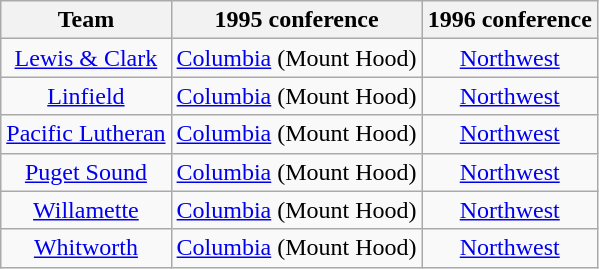<table class="wikitable sortable">
<tr>
<th>Team</th>
<th>1995 conference</th>
<th>1996 conference</th>
</tr>
<tr style="text-align:center;">
<td><a href='#'>Lewis & Clark</a></td>
<td><a href='#'>Columbia</a> (Mount Hood)</td>
<td><a href='#'>Northwest</a></td>
</tr>
<tr style="text-align:center;">
<td><a href='#'>Linfield</a></td>
<td><a href='#'>Columbia</a> (Mount Hood)</td>
<td><a href='#'>Northwest</a></td>
</tr>
<tr style="text-align:center;">
<td><a href='#'>Pacific Lutheran</a></td>
<td><a href='#'>Columbia</a> (Mount Hood)</td>
<td><a href='#'>Northwest</a></td>
</tr>
<tr style="text-align:center;">
<td><a href='#'>Puget Sound</a></td>
<td><a href='#'>Columbia</a> (Mount Hood)</td>
<td><a href='#'>Northwest</a></td>
</tr>
<tr style="text-align:center;">
<td><a href='#'>Willamette</a></td>
<td><a href='#'>Columbia</a> (Mount Hood)</td>
<td><a href='#'>Northwest</a></td>
</tr>
<tr style="text-align:center;">
<td><a href='#'>Whitworth</a></td>
<td><a href='#'>Columbia</a> (Mount Hood)</td>
<td><a href='#'>Northwest</a></td>
</tr>
</table>
